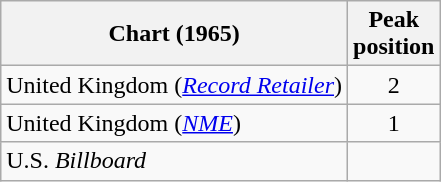<table class="wikitable sortable">
<tr>
<th>Chart (1965)</th>
<th>Peak<br>position</th>
</tr>
<tr>
<td>United Kingdom (<em><a href='#'>Record Retailer</a></em>)</td>
<td style="text-align:center;">2</td>
</tr>
<tr>
<td>United Kingdom (<em><a href='#'>NME</a></em>)</td>
<td style="text-align:center;">1</td>
</tr>
<tr>
<td>U.S. <em>Billboard</em> </td>
<td></td>
</tr>
</table>
